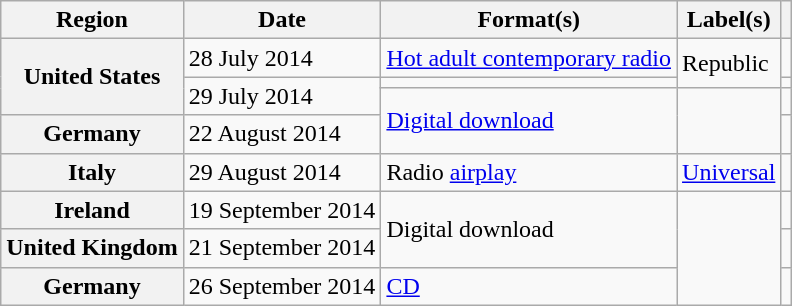<table class="wikitable plainrowheaders">
<tr>
<th scope="col">Region</th>
<th scope="col">Date</th>
<th scope="col">Format(s)</th>
<th scope="col">Label(s)</th>
<th scope="col"></th>
</tr>
<tr>
<th rowspan="3" scope="row">United States</th>
<td>28 July 2014</td>
<td><a href='#'>Hot adult contemporary radio</a></td>
<td rowspan="2">Republic</td>
<td align="center"></td>
</tr>
<tr>
<td rowspan="2">29 July 2014</td>
<td></td>
<td align="center"></td>
</tr>
<tr>
<td rowspan="2"><a href='#'>Digital download</a></td>
<td rowspan="2"></td>
<td align="center"></td>
</tr>
<tr>
<th scope="row">Germany</th>
<td>22 August 2014</td>
<td align="center"></td>
</tr>
<tr>
<th scope="row">Italy</th>
<td>29 August 2014</td>
<td>Radio <a href='#'>airplay</a></td>
<td><a href='#'>Universal</a></td>
<td align="center"></td>
</tr>
<tr>
<th scope="row">Ireland</th>
<td>19 September 2014</td>
<td rowspan="2">Digital download</td>
<td rowspan="3"></td>
<td align="center"></td>
</tr>
<tr>
<th scope="row">United Kingdom</th>
<td>21 September 2014</td>
<td align="center"></td>
</tr>
<tr>
<th scope="row">Germany</th>
<td>26 September 2014</td>
<td><a href='#'>CD</a></td>
<td align="center"></td>
</tr>
</table>
